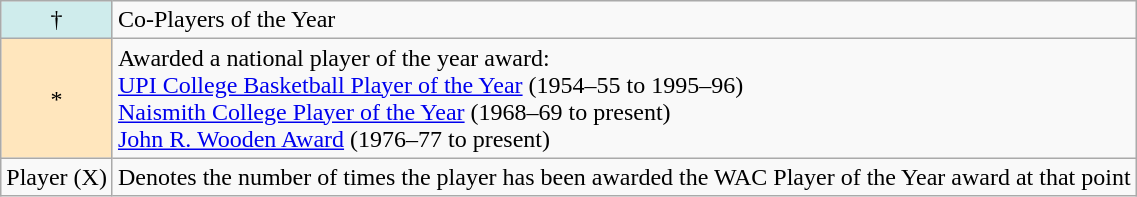<table class="wikitable">
<tr>
<td style="background-color:#CFECEC;" align="center">†</td>
<td>Co-Players of the Year</td>
</tr>
<tr>
<td style="background-color:#FFE6BD;" align="center">*</td>
<td>Awarded a national player of the year award: <br><a href='#'>UPI College Basketball Player of the Year</a> (1954–55 to 1995–96)<br> <a href='#'>Naismith College Player of the Year</a> (1968–69 to present)<br> <a href='#'>John R. Wooden Award</a> (1976–77 to present)</td>
</tr>
<tr>
<td>Player (X)</td>
<td>Denotes the number of times the player has been awarded the WAC Player of the Year award at that point</td>
</tr>
</table>
